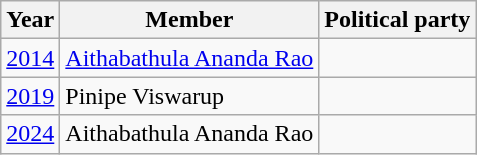<table class="wikitable sortable">
<tr>
<th>Year</th>
<th>Member</th>
<th colspan="2">Political party</th>
</tr>
<tr>
<td><a href='#'>2014</a></td>
<td><a href='#'>Aithabathula Ananda Rao</a></td>
<td></td>
</tr>
<tr>
<td><a href='#'>2019</a></td>
<td>Pinipe Viswarup</td>
<td></td>
</tr>
<tr>
<td><a href='#'>2024</a></td>
<td>Aithabathula Ananda Rao</td>
<td></td>
</tr>
</table>
